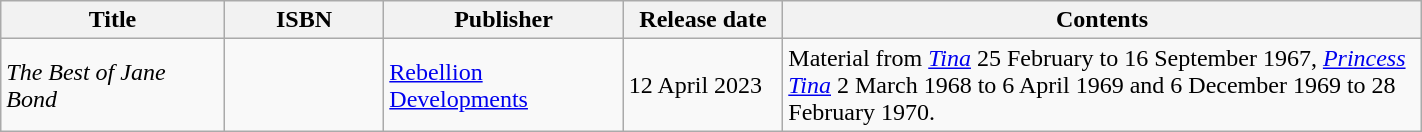<table class="wikitable" width="75%">
<tr>
<th width=14%>Title</th>
<th width=10%>ISBN</th>
<th width=15%>Publisher</th>
<th width=10%>Release date</th>
<th width=40%>Contents</th>
</tr>
<tr>
<td><em>The Best of Jane Bond</em></td>
<td></td>
<td><a href='#'>Rebellion Developments</a></td>
<td>12 April 2023</td>
<td>Material from <em><a href='#'>Tina</a></em> 25 February to 16 September 1967, <em><a href='#'>Princess Tina</a></em> 2 March 1968 to 6 April 1969 and 6 December 1969 to 28 February 1970.</td>
</tr>
</table>
